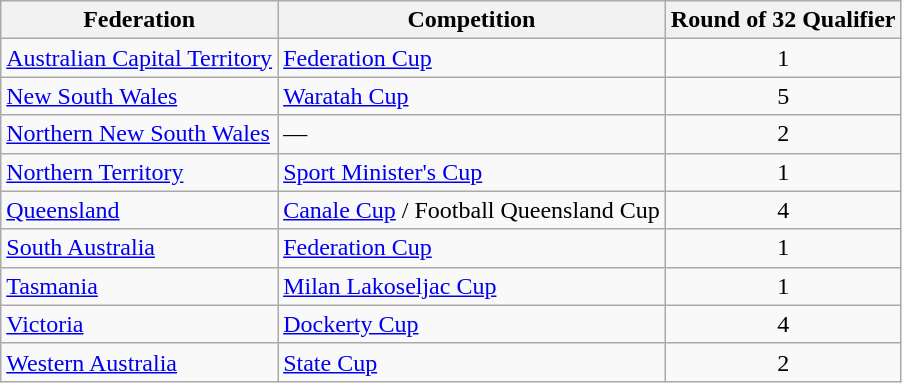<table class="wikitable">
<tr>
<th>Federation</th>
<th>Competition</th>
<th>Round of 32 Qualifier</th>
</tr>
<tr>
<td><a href='#'>Australian Capital Territory</a></td>
<td><a href='#'>Federation Cup</a></td>
<td style="text-align:center;">1</td>
</tr>
<tr>
<td><a href='#'>New South Wales</a></td>
<td><a href='#'>Waratah Cup</a></td>
<td style="text-align:center;">5</td>
</tr>
<tr>
<td><a href='#'>Northern New South Wales</a></td>
<td>—</td>
<td style="text-align:center;">2</td>
</tr>
<tr>
<td><a href='#'>Northern Territory</a></td>
<td><a href='#'>Sport Minister's Cup</a></td>
<td style="text-align:center;">1</td>
</tr>
<tr>
<td><a href='#'>Queensland</a></td>
<td><a href='#'>Canale Cup</a> / Football Queensland Cup</td>
<td style="text-align:center;">4</td>
</tr>
<tr>
<td><a href='#'>South Australia</a></td>
<td><a href='#'>Federation Cup</a></td>
<td style="text-align:center;">1</td>
</tr>
<tr>
<td><a href='#'>Tasmania</a></td>
<td><a href='#'>Milan Lakoseljac Cup</a></td>
<td style="text-align:center;">1</td>
</tr>
<tr>
<td><a href='#'>Victoria</a></td>
<td><a href='#'>Dockerty Cup</a></td>
<td style="text-align:center;">4</td>
</tr>
<tr>
<td><a href='#'>Western Australia</a></td>
<td><a href='#'>State Cup</a></td>
<td style="text-align:center;">2</td>
</tr>
</table>
